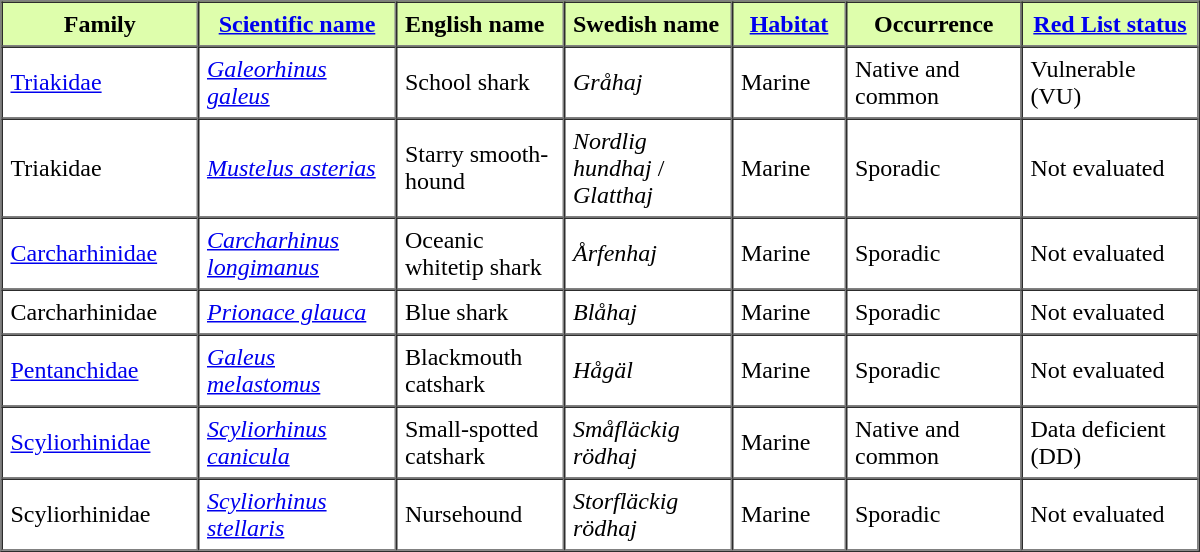<table style="width:800px" border=1 cellspacing=0 cellpadding=5>
<tr bgcolor="#defeac">
<th width=119>Family</th>
<th width=120><a href='#'>Scientific name</a></th>
<td width=100><strong>English name</strong></td>
<td width=100><strong>Swedish name</strong></td>
<th><a href='#'>Habitat</a></th>
<th width=105>Occurrence</th>
<th width=106 nowrap="nowrap"><a href='#'>Red List status</a></th>
</tr>
<tr>
<td><a href='#'>Triakidae</a></td>
<td><em><a href='#'>Galeorhinus galeus</a></em></td>
<td>School shark</td>
<td><em>Gråhaj</em></td>
<td>Marine</td>
<td>Native and common</td>
<td>Vulnerable (VU)</td>
</tr>
<tr>
<td>Triakidae</td>
<td><em><a href='#'>Mustelus asterias</a></em></td>
<td>Starry smooth-hound</td>
<td><em>Nordlig hundhaj</em> / <em>Glatthaj</em></td>
<td>Marine</td>
<td>Sporadic</td>
<td>Not evaluated</td>
</tr>
<tr>
<td><a href='#'>Carcharhinidae</a></td>
<td><em><a href='#'>Carcharhinus longimanus</a></em></td>
<td>Oceanic whitetip shark</td>
<td><em>Årfenhaj</em></td>
<td>Marine</td>
<td>Sporadic</td>
<td>Not evaluated</td>
</tr>
<tr>
<td>Carcharhinidae</td>
<td><em><a href='#'>Prionace glauca</a></em></td>
<td>Blue shark</td>
<td><em>Blåhaj</em></td>
<td>Marine</td>
<td>Sporadic</td>
<td>Not evaluated</td>
</tr>
<tr>
<td><a href='#'>Pentanchidae</a></td>
<td><em><a href='#'>Galeus melastomus</a></em></td>
<td>Blackmouth catshark</td>
<td><em>Hågäl</em></td>
<td>Marine</td>
<td>Sporadic</td>
<td>Not evaluated</td>
</tr>
<tr>
<td><a href='#'>Scyliorhinidae</a></td>
<td><em><a href='#'>Scyliorhinus canicula</a></em></td>
<td>Small-spotted catshark</td>
<td><em>Småfläckig rödhaj</em></td>
<td>Marine</td>
<td>Native and common</td>
<td>Data deficient (DD)</td>
</tr>
<tr>
<td>Scyliorhinidae</td>
<td><em><a href='#'>Scyliorhinus stellaris</a></em></td>
<td>Nursehound</td>
<td><em>Storfläckig rödhaj</em></td>
<td>Marine</td>
<td>Sporadic</td>
<td>Not evaluated</td>
</tr>
</table>
